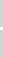<table style="font-size: 85%">
<tr>
<td style="background:#D3D3D3;"><br></td>
</tr>
<tr>
<td style="background:#D3D3D3;"><br></td>
</tr>
</table>
